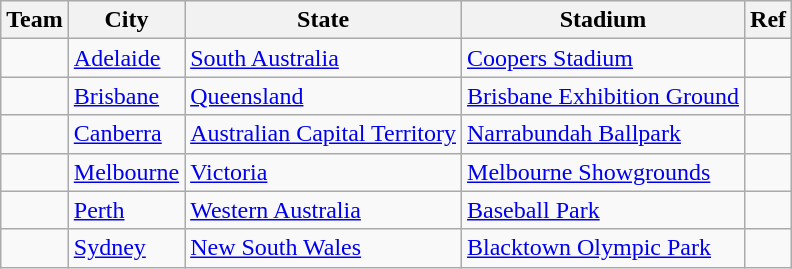<table class="wikitable sortable" style="font-size:100%;">
<tr>
<th>Team</th>
<th>City</th>
<th>State</th>
<th>Stadium</th>
<th class="unsortable">Ref</th>
</tr>
<tr>
<td></td>
<td><a href='#'>Adelaide</a></td>
<td><a href='#'>South Australia</a></td>
<td><a href='#'>Coopers Stadium</a></td>
<td></td>
</tr>
<tr>
<td></td>
<td><a href='#'>Brisbane</a></td>
<td><a href='#'>Queensland</a></td>
<td><a href='#'>Brisbane Exhibition Ground</a></td>
<td></td>
</tr>
<tr>
<td></td>
<td><a href='#'>Canberra</a></td>
<td><a href='#'>Australian Capital Territory</a></td>
<td><a href='#'>Narrabundah Ballpark</a></td>
<td></td>
</tr>
<tr>
<td></td>
<td><a href='#'>Melbourne</a></td>
<td><a href='#'>Victoria</a></td>
<td><a href='#'>Melbourne Showgrounds</a></td>
<td></td>
</tr>
<tr>
<td></td>
<td><a href='#'>Perth</a></td>
<td><a href='#'>Western Australia</a></td>
<td><a href='#'>Baseball Park</a></td>
<td></td>
</tr>
<tr>
<td></td>
<td><a href='#'>Sydney</a></td>
<td><a href='#'>New South Wales</a></td>
<td><a href='#'>Blacktown Olympic Park</a></td>
<td></td>
</tr>
</table>
